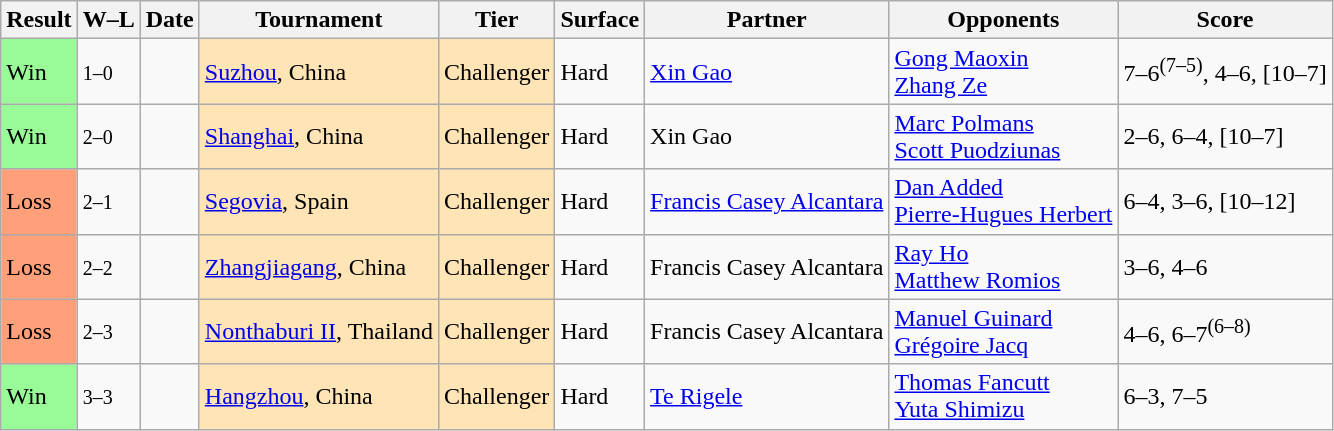<table class="sortable wikitable">
<tr>
<th>Result</th>
<th class="unsortable">W–L</th>
<th>Date</th>
<th>Tournament</th>
<th>Tier</th>
<th>Surface</th>
<th>Partner</th>
<th>Opponents</th>
<th class="unsortable">Score</th>
</tr>
<tr>
<td bgcolor=98FB98>Win</td>
<td><small>1–0</small></td>
<td><a href='#'></a></td>
<td style=background:moccasin><a href='#'>Suzhou</a>, China</td>
<td style=background:moccasin>Challenger</td>
<td>Hard</td>
<td> <a href='#'>Xin Gao</a></td>
<td> <a href='#'>Gong Maoxin</a> <br> <a href='#'>Zhang Ze</a></td>
<td>7–6<sup>(7–5)</sup>, 4–6, [10–7]</td>
</tr>
<tr>
<td bgcolor=98FB98>Win</td>
<td><small>2–0</small></td>
<td><a href='#'></a></td>
<td style=background:moccasin><a href='#'>Shanghai</a>, China</td>
<td style=background:moccasin>Challenger</td>
<td>Hard</td>
<td> Xin Gao</td>
<td> <a href='#'>Marc Polmans</a> <br> <a href='#'>Scott Puodziunas</a></td>
<td>2–6, 6–4, [10–7]</td>
</tr>
<tr>
<td bgcolor=FFA07A>Loss</td>
<td><small>2–1</small></td>
<td><a href='#'></a></td>
<td style=background:moccasin><a href='#'>Segovia</a>, Spain</td>
<td style=background:moccasin>Challenger</td>
<td>Hard</td>
<td> <a href='#'>Francis Casey Alcantara</a></td>
<td> <a href='#'>Dan Added</a> <br> <a href='#'>Pierre-Hugues Herbert</a></td>
<td>6–4, 3–6, [10–12]</td>
</tr>
<tr>
<td bgcolor=FFA07A>Loss</td>
<td><small>2–2</small></td>
<td><a href='#'></a></td>
<td style=background:moccasin><a href='#'>Zhangjiagang</a>, China</td>
<td style=background:moccasin>Challenger</td>
<td>Hard</td>
<td> Francis Casey Alcantara</td>
<td> <a href='#'>Ray Ho</a> <br> <a href='#'>Matthew Romios</a></td>
<td>3–6, 4–6</td>
</tr>
<tr>
<td bgcolor=FFA07A>Loss</td>
<td><small>2–3</small></td>
<td><a href='#'></a></td>
<td style=background:moccasin><a href='#'>Nonthaburi II</a>, Thailand</td>
<td style=background:moccasin>Challenger</td>
<td>Hard</td>
<td> Francis Casey Alcantara</td>
<td> <a href='#'>Manuel Guinard</a> <br> <a href='#'>Grégoire Jacq</a></td>
<td>4–6, 6–7<sup>(6–8)</sup></td>
</tr>
<tr>
<td bgcolor=98FB98>Win</td>
<td><small>3–3</small></td>
<td><a href='#'></a></td>
<td style=background:moccasin><a href='#'>Hangzhou</a>, China</td>
<td style=background:moccasin>Challenger</td>
<td>Hard</td>
<td> <a href='#'>Te Rigele</a></td>
<td> <a href='#'>Thomas Fancutt</a> <br> <a href='#'>Yuta Shimizu</a></td>
<td>6–3, 7–5</td>
</tr>
</table>
